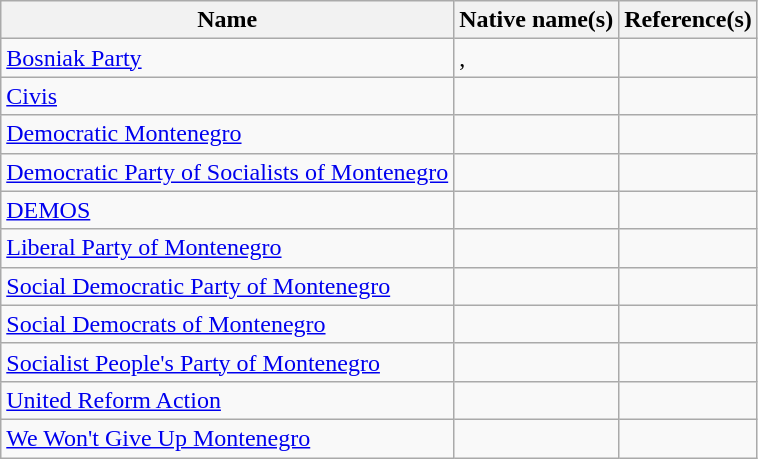<table class="wikitable">
<tr>
<th>Name</th>
<th>Native name(s)</th>
<th>Reference(s)</th>
</tr>
<tr>
<td><a href='#'>Bosniak Party</a></td>
<td>, </td>
<td></td>
</tr>
<tr>
<td><a href='#'>Civis</a></td>
<td></td>
<td></td>
</tr>
<tr>
<td><a href='#'>Democratic Montenegro</a></td>
<td></td>
<td></td>
</tr>
<tr>
<td><a href='#'>Democratic Party of Socialists of Montenegro</a></td>
<td></td>
<td></td>
</tr>
<tr>
<td><a href='#'>DEMOS</a></td>
<td></td>
<td></td>
</tr>
<tr>
<td><a href='#'>Liberal Party of Montenegro</a></td>
<td></td>
<td></td>
</tr>
<tr>
<td><a href='#'>Social Democratic Party of Montenegro</a></td>
<td></td>
<td></td>
</tr>
<tr>
<td><a href='#'>Social Democrats of Montenegro</a></td>
<td></td>
<td></td>
</tr>
<tr>
<td><a href='#'>Socialist People's Party of Montenegro</a></td>
<td></td>
<td></td>
</tr>
<tr>
<td><a href='#'>United Reform Action</a></td>
<td></td>
<td></td>
</tr>
<tr>
<td><a href='#'>We Won't Give Up Montenegro</a></td>
<td></td>
<td></td>
</tr>
</table>
